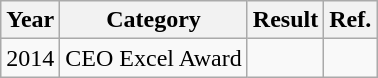<table class="wikitable plainrowheaders sortable">
<tr>
<th>Year</th>
<th>Category</th>
<th>Result</th>
<th>Ref.</th>
</tr>
<tr>
<td>2014</td>
<td>CEO Excel Award</td>
<td></td>
<td></td>
</tr>
</table>
